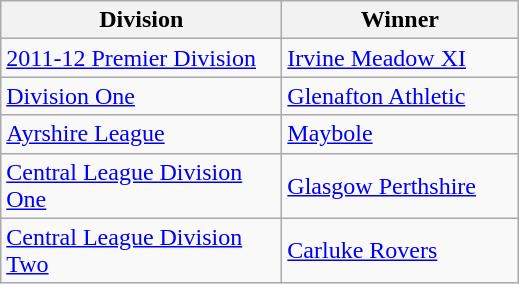<table class="wikitable">
<tr>
<th width=180>Division</th>
<th width=150>Winner</th>
</tr>
<tr>
<td><a href='#'>2011-12 Premier Division</a></td>
<td><a href='#'>Irvine Meadow XI</a></td>
</tr>
<tr>
<td><a href='#'>Division One</a></td>
<td><a href='#'>Glenafton Athletic</a></td>
</tr>
<tr>
<td><a href='#'>Ayrshire League</a></td>
<td><a href='#'>Maybole</a></td>
</tr>
<tr>
<td><a href='#'>Central League Division One</a></td>
<td><a href='#'>Glasgow Perthshire</a></td>
</tr>
<tr>
<td><a href='#'>Central League Division Two</a></td>
<td><a href='#'>Carluke Rovers</a></td>
</tr>
</table>
